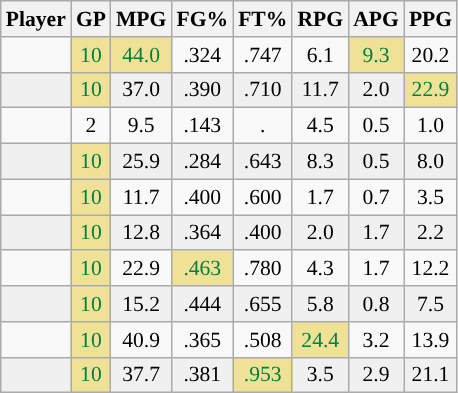<table class="wikitable sortable" style="font-size:90%; text-align:center; white-space:nowrap;">
<tr>
<th>Player</th>
<th>GP</th>
<th>MPG</th>
<th>FG%</th>
<th>FT%</th>
<th>RPG</th>
<th>APG</th>
<th>PPG</th>
</tr>
<tr align="center" bgcolor="">
<td></td>
<td style="background:#efe196;color:#008040;">10</td>
<td style="background:#efe196;color:#008040;">44.0</td>
<td>.324</td>
<td>.747</td>
<td>6.1</td>
<td style="background:#efe196;color:#008040;">9.3</td>
<td>20.2</td>
</tr>
<tr align="center" bgcolor="#f0f0f0">
<td></td>
<td style="background:#efe196;color:#008040;">10</td>
<td>37.0</td>
<td>.390</td>
<td>.710</td>
<td>11.7</td>
<td>2.0</td>
<td style="background:#efe196;color:#008040;">22.9</td>
</tr>
<tr align="center" bgcolor="">
<td></td>
<td>2</td>
<td>9.5</td>
<td>.143</td>
<td>.</td>
<td>4.5</td>
<td>0.5</td>
<td>1.0</td>
</tr>
<tr align="center" bgcolor="#f0f0f0">
<td></td>
<td style="background:#efe196;color:#008040;">10</td>
<td>25.9</td>
<td>.284</td>
<td>.643</td>
<td>8.3</td>
<td>0.5</td>
<td>8.0</td>
</tr>
<tr align="center" bgcolor="">
<td></td>
<td style="background:#efe196;color:#008040;">10</td>
<td>11.7</td>
<td>.400</td>
<td>.600</td>
<td>1.7</td>
<td>0.7</td>
<td>3.5</td>
</tr>
<tr align="center" bgcolor="#f0f0f0">
<td></td>
<td style="background:#efe196;color:#008040;">10</td>
<td>12.8</td>
<td>.364</td>
<td>.400</td>
<td>2.0</td>
<td>1.7</td>
<td>2.2</td>
</tr>
<tr align="center" bgcolor="">
<td></td>
<td style="background:#efe196;color:#008040;">10</td>
<td>22.9</td>
<td style="background:#efe196;color:#008040;">.463</td>
<td>.780</td>
<td>4.3</td>
<td>1.7</td>
<td>12.2</td>
</tr>
<tr align="center" bgcolor="#f0f0f0">
<td></td>
<td style="background:#efe196;color:#008040;">10</td>
<td>15.2</td>
<td>.444</td>
<td>.655</td>
<td>5.8</td>
<td>0.8</td>
<td>7.5</td>
</tr>
<tr align="center" bgcolor="">
<td></td>
<td style="background:#efe196;color:#008040;">10</td>
<td>40.9</td>
<td>.365</td>
<td>.508</td>
<td style="background:#efe196;color:#008040;">24.4</td>
<td>3.2</td>
<td>13.9</td>
</tr>
<tr align="center" bgcolor="#f0f0f0">
<td></td>
<td style="background:#efe196;color:#008040;">10</td>
<td>37.7</td>
<td>.381</td>
<td style="background:#efe196;color:#008040;">.953</td>
<td>3.5</td>
<td>2.9</td>
<td>21.1</td>
</tr>
</table>
